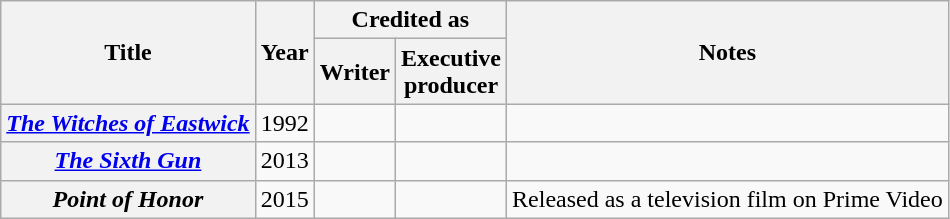<table class="wikitable plainrowheaders sortable">
<tr>
<th rowspan="2" scope="col">Title</th>
<th rowspan="2" scope="col">Year</th>
<th colspan="2" scope="col">Credited as</th>
<th rowspan="2" scope="col" class="unsortable">Notes</th>
</tr>
<tr>
<th>Writer</th>
<th>Executive<br>producer</th>
</tr>
<tr>
<th scope=row><em><a href='#'>The Witches of Eastwick</a></em></th>
<td>1992</td>
<td></td>
<td></td>
<td></td>
</tr>
<tr>
<th scope=row><em><a href='#'>The Sixth Gun</a></em></th>
<td>2013</td>
<td></td>
<td></td>
<td></td>
</tr>
<tr>
<th scope=row><em>Point of Honor</em></th>
<td>2015</td>
<td></td>
<td></td>
<td>Released as a television film on Prime Video</td>
</tr>
</table>
